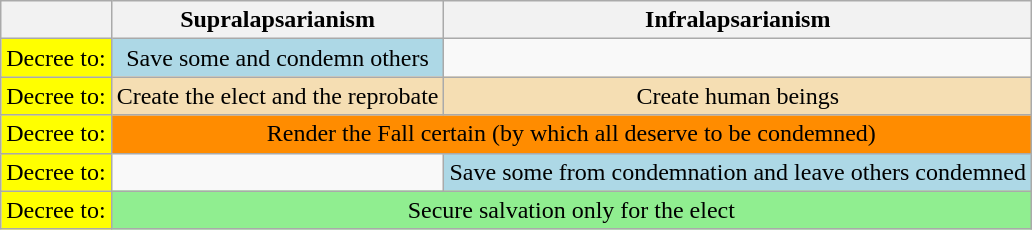<table class="wikitable">
<tr>
<th></th>
<th valign="top">Supralapsarianism</th>
<th>Infralapsarianism</th>
</tr>
<tr>
<td style="background:yellow;">Decree to:</td>
<td style="background:lightblue; text-align:center;">Save some and condemn others</td>
<td></td>
</tr>
<tr>
<td style="background:yellow;">Decree to:</td>
<td style="background:wheat; text-align:center;">Create the elect and the reprobate</td>
<td style="background:wheat; text-align:center;">Create human beings</td>
</tr>
<tr>
<td style="background:yellow;">Decree to:</td>
<td colspan="2"  style="text-align:center; background:darkorange;">Render the Fall certain (by which all deserve to be condemned)</td>
</tr>
<tr>
<td style="background:yellow;">Decree to:</td>
<td></td>
<td style="background:lightblue; text-align:center;">Save some from condemnation and leave others condemned</td>
</tr>
<tr>
<td style="background:yellow;">Decree to:</td>
<td colspan='2' style="background:lightgreen; text-align:center;">Secure salvation only for the elect</td>
</tr>
</table>
